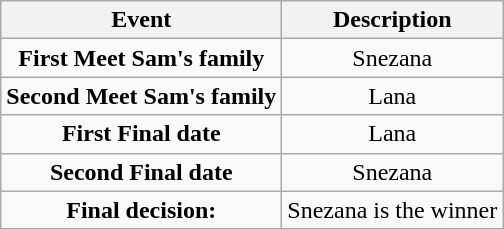<table class="wikitable sortable" style="text-align:center;">
<tr>
<th>Event</th>
<th>Description</th>
</tr>
<tr>
<td><strong>First Meet Sam's family</strong></td>
<td>Snezana</td>
</tr>
<tr>
<td><strong>Second Meet Sam's family</strong></td>
<td>Lana</td>
</tr>
<tr>
<td><strong>First Final date</strong></td>
<td>Lana</td>
</tr>
<tr>
<td><strong>Second Final date</strong></td>
<td>Snezana</td>
</tr>
<tr>
<td><strong>Final decision:</strong></td>
<td>Snezana is the winner</td>
</tr>
</table>
